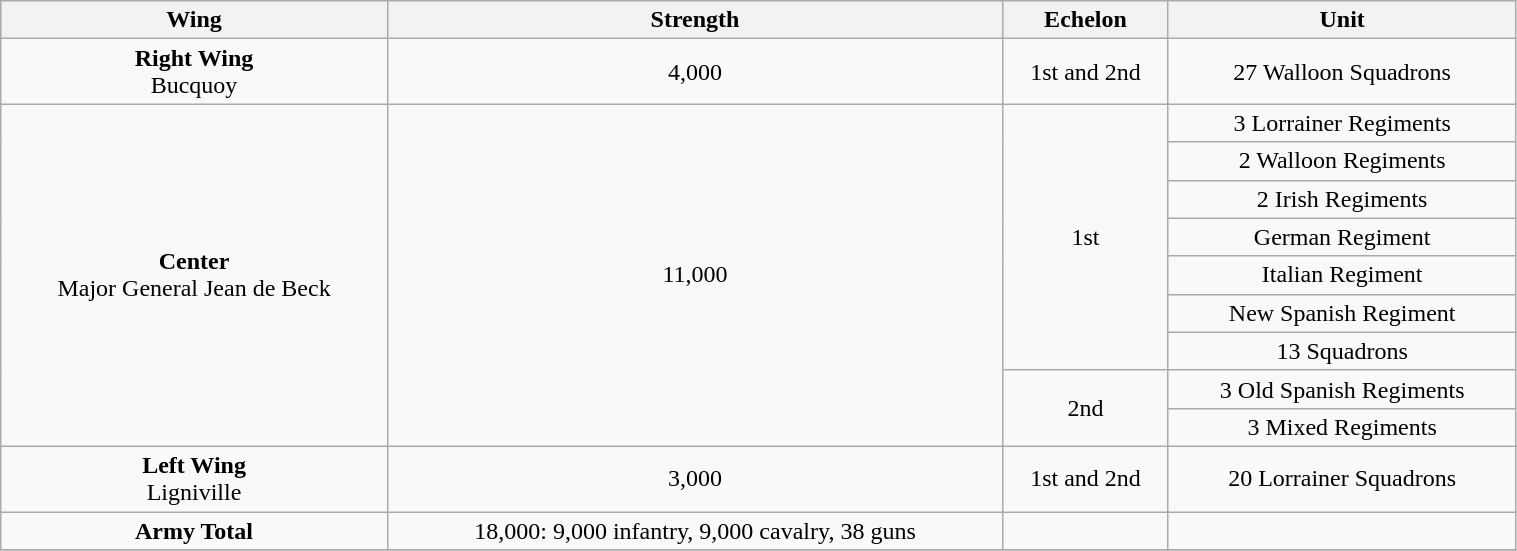<table class="wikitable collapsible collapsed" style="text-align:center; width:80%;">
<tr>
<th>Wing</th>
<th>Strength</th>
<th>Echelon</th>
<th>Unit</th>
</tr>
<tr>
<td ROWSPAN=1><strong>Right Wing</strong><br>Bucquoy</td>
<td ROWSPAN=1>4,000</td>
<td ROWSPAN=1>1st and 2nd</td>
<td>27 Walloon Squadrons</td>
</tr>
<tr>
<td ROWSPAN=9><strong>Center</strong><br>Major General Jean de Beck</td>
<td ROWSPAN=9>11,000</td>
<td ROWSPAN=7>1st</td>
<td>3 Lorrainer Regiments</td>
</tr>
<tr>
<td>2 Walloon Regiments</td>
</tr>
<tr>
<td>2 Irish Regiments</td>
</tr>
<tr>
<td>German Regiment</td>
</tr>
<tr>
<td>Italian Regiment</td>
</tr>
<tr>
<td>New Spanish Regiment</td>
</tr>
<tr>
<td>13 Squadrons</td>
</tr>
<tr>
<td ROWSPAN=2>2nd</td>
<td>3 Old Spanish Regiments</td>
</tr>
<tr>
<td>3 Mixed Regiments</td>
</tr>
<tr>
<td ROWSPAN=1><strong>Left Wing</strong><br>Ligniville</td>
<td ROWSPAN=1>3,000</td>
<td ROWSPAN=1>1st and 2nd</td>
<td>20 Lorrainer Squadrons</td>
</tr>
<tr>
<td ROWSPAN=1><strong>Army Total</strong></td>
<td ROWSPAN=1>18,000: 9,000 infantry, 9,000 cavalry, 38 guns</td>
<td ROWSPAN=1></td>
<td ROWSPAN=1></td>
</tr>
<tr>
</tr>
</table>
